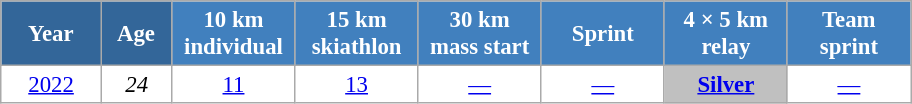<table class="wikitable" style="font-size:95%; text-align:center; border:grey solid 1px; border-collapse:collapse; background:#ffffff;">
<tr>
<th style="background-color:#369; color:white; width:60px;"> Year </th>
<th style="background-color:#369; color:white; width:40px;"> Age </th>
<th style="background-color:#4180be; color:white; width:75px;"> 10 km <br> individual </th>
<th style="background-color:#4180be; color:white; width:75px;"> 15 km <br> skiathlon </th>
<th style="background-color:#4180be; color:white; width:75px;"> 30 km <br> mass start </th>
<th style="background-color:#4180be; color:white; width:75px;"> Sprint </th>
<th style="background-color:#4180be; color:white; width:75px;"> 4 × 5 km <br> relay </th>
<th style="background-color:#4180be; color:white; width:75px;"> Team <br> sprint </th>
</tr>
<tr>
<td><a href='#'>2022</a></td>
<td><em>24</em></td>
<td><a href='#'>11</a></td>
<td><a href='#'>13</a></td>
<td><a href='#'>—</a></td>
<td><a href='#'>—</a></td>
<td style="background:silver;"><a href='#'><strong>Silver</strong></a></td>
<td><a href='#'>—</a></td>
</tr>
</table>
